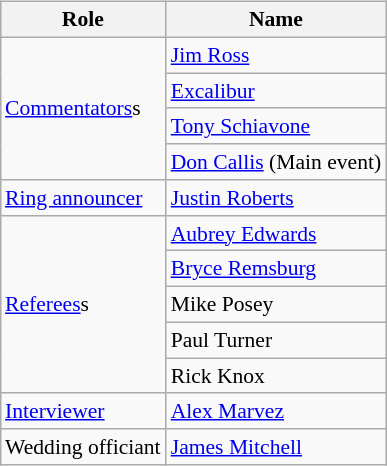<table class=wikitable style="font-size:90%; margin: 0.5em 0 0.5em 1em; float: right; clear: right;">
<tr>
<th>Role</th>
<th>Name</th>
</tr>
<tr>
<td rowspan=4><a href='#'>Commentators</a>s</td>
<td><a href='#'>Jim Ross</a></td>
</tr>
<tr>
<td><a href='#'>Excalibur</a></td>
</tr>
<tr>
<td><a href='#'>Tony Schiavone</a></td>
</tr>
<tr>
<td><a href='#'>Don Callis</a> (Main event)</td>
</tr>
<tr>
<td><a href='#'>Ring announcer</a></td>
<td><a href='#'>Justin Roberts</a></td>
</tr>
<tr>
<td rowspan=5><a href='#'>Referees</a>s</td>
<td><a href='#'>Aubrey Edwards</a></td>
</tr>
<tr>
<td><a href='#'>Bryce Remsburg</a></td>
</tr>
<tr>
<td>Mike Posey</td>
</tr>
<tr>
<td>Paul Turner</td>
</tr>
<tr>
<td>Rick Knox</td>
</tr>
<tr>
<td><a href='#'>Interviewer</a></td>
<td><a href='#'>Alex Marvez</a></td>
</tr>
<tr>
<td>Wedding officiant</td>
<td><a href='#'>James Mitchell</a></td>
</tr>
</table>
